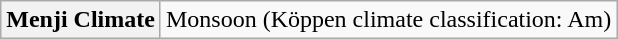<table class="wikitable">
<tr>
<th>Menji Climate</th>
<td>Monsoon (Köppen climate classification: Am)</td>
</tr>
</table>
